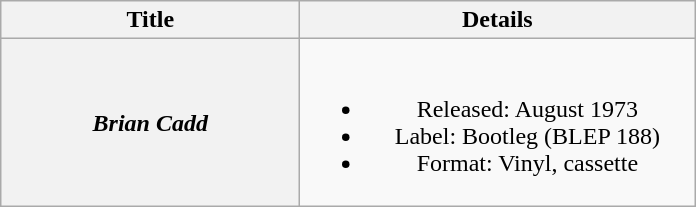<table class="wikitable plainrowheaders" style="text-align:center;" border="1">
<tr>
<th scope="col" style="width:12em;">Title</th>
<th scope="col" style="width:16em;">Details</th>
</tr>
<tr>
<th scope="row"><em>Brian Cadd</em></th>
<td><br><ul><li>Released: August 1973</li><li>Label: Bootleg (BLEP 188)</li><li>Format: Vinyl, cassette</li></ul></td>
</tr>
</table>
